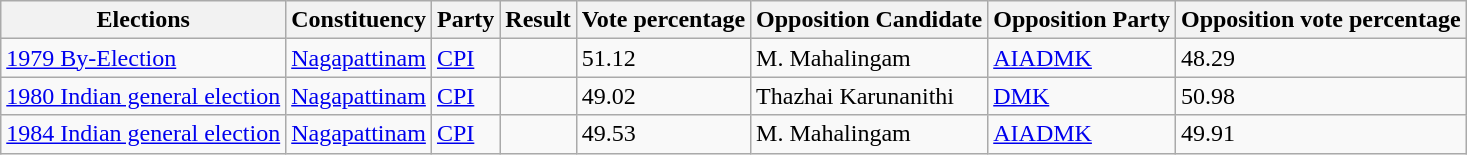<table class="wikitable sortable">
<tr>
<th>Elections</th>
<th>Constituency</th>
<th>Party</th>
<th>Result</th>
<th>Vote percentage</th>
<th>Opposition Candidate</th>
<th>Opposition Party</th>
<th>Opposition vote percentage</th>
</tr>
<tr>
<td><a href='#'>1979 By-Election</a></td>
<td><a href='#'>Nagapattinam</a></td>
<td><a href='#'>CPI</a></td>
<td></td>
<td>51.12</td>
<td>M. Mahalingam</td>
<td><a href='#'>AIADMK</a></td>
<td>48.29</td>
</tr>
<tr>
<td><a href='#'>1980 Indian general election</a></td>
<td><a href='#'>Nagapattinam</a></td>
<td><a href='#'>CPI</a></td>
<td></td>
<td>49.02</td>
<td>Thazhai Karunanithi</td>
<td><a href='#'>DMK</a></td>
<td>50.98</td>
</tr>
<tr>
<td><a href='#'>1984 Indian general election</a></td>
<td><a href='#'>Nagapattinam</a></td>
<td><a href='#'>CPI</a></td>
<td></td>
<td>49.53</td>
<td>M. Mahalingam</td>
<td><a href='#'>AIADMK</a></td>
<td>49.91</td>
</tr>
</table>
